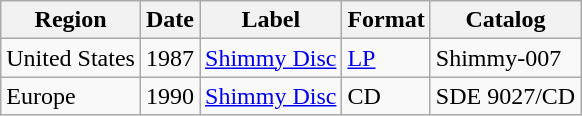<table class="wikitable">
<tr>
<th>Region</th>
<th>Date</th>
<th>Label</th>
<th>Format</th>
<th>Catalog</th>
</tr>
<tr>
<td>United States</td>
<td>1987</td>
<td><a href='#'>Shimmy Disc</a></td>
<td><a href='#'>LP</a></td>
<td>Shimmy-007</td>
</tr>
<tr>
<td>Europe</td>
<td>1990</td>
<td><a href='#'>Shimmy Disc</a></td>
<td>CD</td>
<td>SDE 9027/CD</td>
</tr>
</table>
